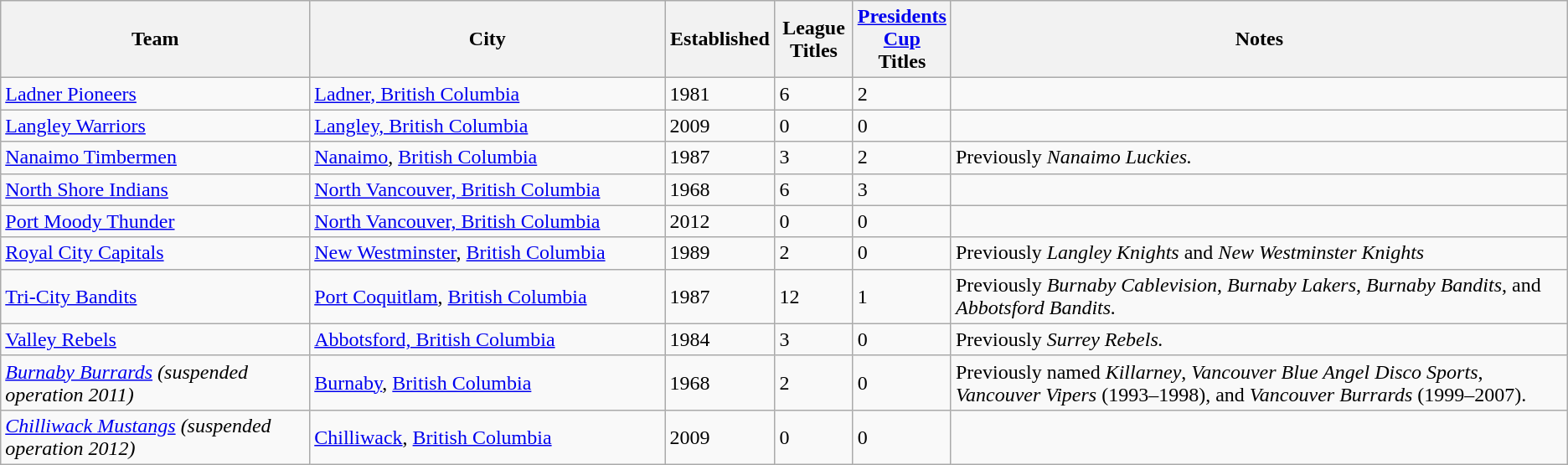<table class="wikitable sortable">
<tr>
<th bgcolor="#DDDDFF" width="20%">Team</th>
<th bgcolor="#DDDDFF" width="23%">City</th>
<th bgcolor="#DDDDFF" width="7%">Established</th>
<th bgcolor="#DDDDFF" width="5%">League Titles</th>
<th bgcolor="#DDDDFF" width="5%"><a href='#'>Presidents Cup</a> Titles</th>
<th bgcolor="#DDDDFF" width="40%" class="unsortable">Notes</th>
</tr>
<tr>
<td><a href='#'>Ladner Pioneers</a></td>
<td><a href='#'>Ladner, British Columbia</a></td>
<td>1981</td>
<td>6</td>
<td>2</td>
<td></td>
</tr>
<tr>
<td><a href='#'>Langley Warriors</a></td>
<td><a href='#'>Langley, British Columbia</a></td>
<td>2009</td>
<td>0</td>
<td>0</td>
<td></td>
</tr>
<tr>
<td><a href='#'>Nanaimo Timbermen</a></td>
<td><a href='#'>Nanaimo</a>, <a href='#'>British Columbia</a></td>
<td>1987</td>
<td>3</td>
<td>2</td>
<td>Previously <em>Nanaimo Luckies.</em></td>
</tr>
<tr>
<td><a href='#'>North Shore Indians</a></td>
<td><a href='#'>North Vancouver, British Columbia</a></td>
<td>1968</td>
<td>6</td>
<td>3</td>
<td></td>
</tr>
<tr>
<td><a href='#'>Port Moody Thunder</a></td>
<td><a href='#'>North Vancouver, British Columbia</a></td>
<td>2012</td>
<td>0</td>
<td>0</td>
<td></td>
</tr>
<tr>
<td><a href='#'>Royal City Capitals</a></td>
<td><a href='#'>New Westminster</a>, <a href='#'>British Columbia</a></td>
<td>1989</td>
<td>2</td>
<td>0</td>
<td>Previously <em>Langley Knights</em> and <em>New Westminster Knights</em></td>
</tr>
<tr>
<td><a href='#'>Tri-City Bandits</a></td>
<td><a href='#'>Port Coquitlam</a>, <a href='#'>British Columbia</a></td>
<td>1987</td>
<td>12</td>
<td>1</td>
<td>Previously <em>Burnaby Cablevision</em>, <em>Burnaby Lakers</em>, <em>Burnaby Bandits</em>, and <em>Abbotsford Bandits.</em></td>
</tr>
<tr>
<td><a href='#'>Valley Rebels</a></td>
<td><a href='#'>Abbotsford, British Columbia</a></td>
<td>1984</td>
<td>3</td>
<td>0</td>
<td>Previously <em>Surrey Rebels.</em></td>
</tr>
<tr>
<td><em><a href='#'>Burnaby Burrards</a> (suspended operation 2011)</em></td>
<td><a href='#'>Burnaby</a>, <a href='#'>British Columbia</a></td>
<td>1968</td>
<td>2</td>
<td>0</td>
<td>Previously named <em>Killarney</em>, <em>Vancouver Blue Angel Disco Sports</em>, <em>Vancouver Vipers</em> (1993–1998), and <em>Vancouver Burrards</em> (1999–2007).</td>
</tr>
<tr>
<td><em><a href='#'>Chilliwack Mustangs</a> (suspended operation 2012)</em></td>
<td><a href='#'>Chilliwack</a>, <a href='#'>British Columbia</a></td>
<td>2009</td>
<td>0</td>
<td>0</td>
<td></td>
</tr>
</table>
